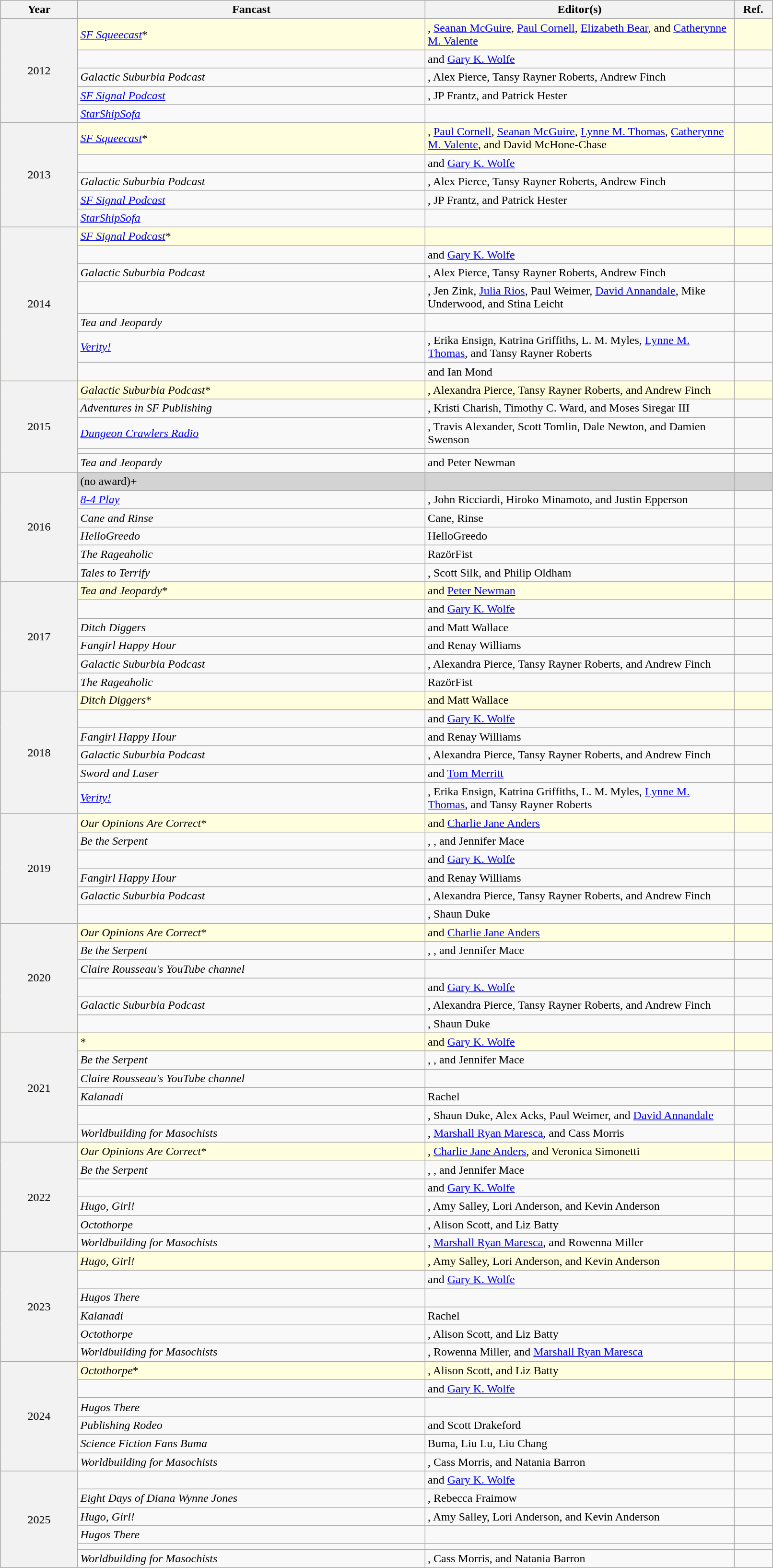<table class="sortable wikitable" width="85%" cellpadding="5" style="margin: 1em auto 1em auto">
<tr>
<th width="10%" scope="col">Year</th>
<th width="45%" scope="col">Fancast</th>
<th width="40%" scope="col">Editor(s)</th>
<th width="5%" scope="col" class="unsortable">Ref.</th>
</tr>
<tr style="background:lightyellow;">
<th scope="rowgroup" align="center" rowspan="5" style="font-weight:normal;">2012</th>
<td><em><a href='#'>SF Squeecast</a></em>*</td>
<td>, <a href='#'>Seanan McGuire</a>, <a href='#'>Paul Cornell</a>, <a href='#'>Elizabeth Bear</a>, and <a href='#'>Catherynne M. Valente</a></td>
<td align="center"></td>
</tr>
<tr>
<td></td>
<td> and <a href='#'>Gary K. Wolfe</a></td>
<td align="center"></td>
</tr>
<tr>
<td><em>Galactic Suburbia Podcast</em></td>
<td>, Alex Pierce, Tansy Rayner Roberts, Andrew Finch</td>
<td align="center"></td>
</tr>
<tr>
<td><em><a href='#'>SF Signal Podcast</a></em></td>
<td>, JP Frantz, and Patrick Hester</td>
<td align="center"></td>
</tr>
<tr>
<td><em><a href='#'>StarShipSofa</a></em></td>
<td></td>
<td align="center"></td>
</tr>
<tr style="background:lightyellow;">
<th scope="rowgroup" align="center" rowspan="5" style="font-weight:normal;">2013</th>
<td><em><a href='#'>SF Squeecast</a></em>*</td>
<td>, <a href='#'>Paul Cornell</a>, <a href='#'>Seanan McGuire</a>, <a href='#'>Lynne M. Thomas</a>, <a href='#'>Catherynne M. Valente</a>, and David McHone-Chase</td>
<td align="center"></td>
</tr>
<tr>
<td></td>
<td> and <a href='#'>Gary K. Wolfe</a></td>
<td align="center"></td>
</tr>
<tr>
<td><em>Galactic Suburbia Podcast</em></td>
<td>, Alex Pierce, Tansy Rayner Roberts, Andrew Finch</td>
<td align="center"></td>
</tr>
<tr>
<td><em><a href='#'>SF Signal Podcast</a></em></td>
<td>, JP Frantz, and Patrick Hester</td>
<td align="center"></td>
</tr>
<tr>
<td><em><a href='#'>StarShipSofa</a></em></td>
<td></td>
<td align="center"></td>
</tr>
<tr style="background:lightyellow;">
<th scope="rowgroup" align="center" rowspan="7" style="font-weight:normal;">2014</th>
<td><em><a href='#'>SF Signal Podcast</a></em>*</td>
<td></td>
<td align="center"></td>
</tr>
<tr>
<td></td>
<td> and <a href='#'>Gary K. Wolfe</a></td>
<td align="center"></td>
</tr>
<tr>
<td><em>Galactic Suburbia Podcast</em></td>
<td>, Alex Pierce, Tansy Rayner Roberts, Andrew Finch</td>
<td align="center"></td>
</tr>
<tr>
<td></td>
<td>, Jen Zink, <a href='#'>Julia Rios</a>, Paul Weimer, <a href='#'>David Annandale</a>, Mike Underwood, and Stina Leicht</td>
<td align="center"></td>
</tr>
<tr>
<td><em>Tea and Jeopardy</em></td>
<td></td>
<td align="center"></td>
</tr>
<tr>
<td><em><a href='#'>Verity!</a></em></td>
<td>, Erika Ensign, Katrina Griffiths, L. M. Myles, <a href='#'>Lynne M. Thomas</a>, and Tansy Rayner Roberts</td>
<td align="center"></td>
</tr>
<tr>
<td></td>
<td> and Ian Mond</td>
<td align="center"></td>
</tr>
<tr style="background:lightyellow;">
<th scope="rowgroup" align="center" rowspan="5" style="font-weight:normal;">2015</th>
<td><em>Galactic Suburbia Podcast</em>*</td>
<td>, Alexandra Pierce, Tansy Rayner Roberts, and Andrew Finch</td>
<td align="center"></td>
</tr>
<tr>
<td><em>Adventures in SF Publishing</em></td>
<td>, Kristi Charish, Timothy C. Ward, and Moses Siregar III</td>
<td align="center"></td>
</tr>
<tr>
<td><em><a href='#'>Dungeon Crawlers Radio</a></em></td>
<td>, Travis Alexander, Scott Tomlin, Dale Newton, and Damien Swenson</td>
<td align="center"></td>
</tr>
<tr>
<td></td>
<td></td>
<td align="center"></td>
</tr>
<tr>
<td><em>Tea and Jeopardy</em></td>
<td> and Peter Newman</td>
<td align="center"></td>
</tr>
<tr style="background:lightgray;">
<th scope="rowgroup" align="center" rowspan="6" style="font-weight:normal;">2016</th>
<td>(no award)+</td>
<td></td>
<td align="center"></td>
</tr>
<tr>
<td><em><a href='#'>8-4 Play</a></em></td>
<td>, John Ricciardi, Hiroko Minamoto, and Justin Epperson</td>
<td align="center"></td>
</tr>
<tr>
<td><em>Cane and Rinse</em></td>
<td>Cane, Rinse</td>
<td align="center"></td>
</tr>
<tr>
<td><em>HelloGreedo</em></td>
<td>HelloGreedo</td>
<td align="center"></td>
</tr>
<tr>
<td><em>The Rageaholic</em></td>
<td>RazörFist</td>
<td align="center"></td>
</tr>
<tr>
<td><em>Tales to Terrify</em></td>
<td>, Scott Silk, and Philip Oldham</td>
<td align="center"></td>
</tr>
<tr style="background:lightyellow;">
<th scope="rowgroup" align="center" rowspan="6" style="font-weight:normal;">2017</th>
<td><em>Tea and Jeopardy</em>*</td>
<td> and <a href='#'>Peter Newman</a></td>
<td align="center"></td>
</tr>
<tr>
<td></td>
<td> and <a href='#'>Gary K. Wolfe</a></td>
<td align="center"></td>
</tr>
<tr>
<td><em>Ditch Diggers</em></td>
<td> and Matt Wallace</td>
<td align="center"></td>
</tr>
<tr>
<td><em>Fangirl Happy Hour</em></td>
<td> and Renay Williams</td>
<td align="center"></td>
</tr>
<tr>
<td><em>Galactic Suburbia Podcast</em></td>
<td>, Alexandra Pierce, Tansy Rayner Roberts, and Andrew Finch</td>
<td align="center"></td>
</tr>
<tr>
<td><em>The Rageaholic</em></td>
<td>RazörFist</td>
<td align="center"></td>
</tr>
<tr style="background:lightyellow;">
<th scope="rowgroup" align="center" rowspan="6" style="font-weight:normal;">2018</th>
<td><em>Ditch Diggers</em>*</td>
<td> and Matt Wallace</td>
<td align="center"></td>
</tr>
<tr>
<td></td>
<td> and <a href='#'>Gary K. Wolfe</a></td>
<td align="center"></td>
</tr>
<tr>
<td><em>Fangirl Happy Hour</em></td>
<td> and Renay Williams</td>
<td align="center"></td>
</tr>
<tr>
<td><em>Galactic Suburbia Podcast</em></td>
<td>, Alexandra Pierce, Tansy Rayner Roberts, and Andrew Finch</td>
<td align="center"></td>
</tr>
<tr>
<td><em>Sword and Laser</em></td>
<td> and <a href='#'>Tom Merritt</a></td>
<td align="center"></td>
</tr>
<tr>
<td><em><a href='#'>Verity!</a></em></td>
<td>, Erika Ensign, Katrina Griffiths, L. M. Myles, <a href='#'>Lynne M. Thomas</a>, and Tansy Rayner Roberts</td>
<td align="center"></td>
</tr>
<tr style="background:lightyellow;">
<th scope="rowgroup" align="center" rowspan="6" style="font-weight:normal;">2019</th>
<td><em>Our Opinions Are Correct</em>*</td>
<td> and <a href='#'>Charlie Jane Anders</a></td>
<td align="center"></td>
</tr>
<tr>
<td><em>Be the Serpent</em></td>
<td>, , and Jennifer Mace</td>
<td align="center"></td>
</tr>
<tr>
<td></td>
<td> and <a href='#'>Gary K. Wolfe</a></td>
<td align="center"></td>
</tr>
<tr>
<td><em>Fangirl Happy Hour</em></td>
<td> and Renay Williams</td>
<td align="center"></td>
</tr>
<tr>
<td><em>Galactic Suburbia Podcast</em></td>
<td>, Alexandra Pierce, Tansy Rayner Roberts, and Andrew Finch</td>
<td align="center"></td>
</tr>
<tr>
<td></td>
<td>, Shaun Duke</td>
<td align="center"></td>
</tr>
<tr style="background:lightyellow;">
<th scope="rowgroup" align="center" rowspan="6" style="font-weight:normal;">2020</th>
<td><em>Our Opinions Are Correct</em>*</td>
<td> and <a href='#'>Charlie Jane Anders</a></td>
<td align="center"></td>
</tr>
<tr>
<td><em>Be the Serpent</em></td>
<td>, , and Jennifer Mace</td>
<td align="center"></td>
</tr>
<tr>
<td><em>Claire Rousseau's YouTube channel</em></td>
<td></td>
<td align="center"></td>
</tr>
<tr>
<td></td>
<td> and <a href='#'>Gary K. Wolfe</a></td>
<td align="center"></td>
</tr>
<tr>
<td><em>Galactic Suburbia Podcast</em></td>
<td>, Alexandra Pierce, Tansy Rayner Roberts, and Andrew Finch</td>
<td align="center"></td>
</tr>
<tr>
<td></td>
<td>, Shaun Duke</td>
<td align="center"></td>
</tr>
<tr style="background:lightyellow;">
<th scope="rowgroup" align="center" rowspan="6" style="font-weight:normal;">2021</th>
<td>*</td>
<td> and <a href='#'>Gary K. Wolfe</a></td>
<td align="center"></td>
</tr>
<tr>
<td><em>Be the Serpent</em></td>
<td>, , and Jennifer Mace</td>
<td align="center"></td>
</tr>
<tr>
<td><em>Claire Rousseau's YouTube channel</em></td>
<td></td>
<td align="center"></td>
</tr>
<tr>
<td><em>Kalanadi</em></td>
<td>Rachel</td>
<td align="center"></td>
</tr>
<tr>
<td></td>
<td>, Shaun Duke, Alex Acks, Paul Weimer, and <a href='#'>David Annandale</a></td>
<td align="center"></td>
</tr>
<tr>
<td><em>Worldbuilding for Masochists</em></td>
<td>, <a href='#'>Marshall Ryan Maresca</a>, and Cass Morris</td>
<td align="center"></td>
</tr>
<tr style="background:lightyellow;">
<th scope="rowgroup" align="center" rowspan="6" style="font-weight:normal;">2022</th>
<td><em>Our Opinions Are Correct</em>*</td>
<td>, <a href='#'>Charlie Jane Anders</a>, and Veronica Simonetti</td>
<td align="center"></td>
</tr>
<tr>
<td><em>Be the Serpent</em></td>
<td>, , and Jennifer Mace</td>
<td align="center"></td>
</tr>
<tr>
<td></td>
<td> and <a href='#'>Gary K. Wolfe</a></td>
<td align="center"></td>
</tr>
<tr>
<td><em>Hugo, Girl!</em></td>
<td>, Amy Salley, Lori Anderson, and Kevin Anderson</td>
<td align="center"></td>
</tr>
<tr>
<td><em>Octothorpe</em></td>
<td>, Alison Scott, and Liz Batty</td>
<td align="center"></td>
</tr>
<tr>
<td><em>Worldbuilding for Masochists</em></td>
<td>, <a href='#'>Marshall Ryan Maresca</a>, and Rowenna Miller</td>
<td align="center"></td>
</tr>
<tr style="background:lightyellow;">
<th scope="rowgroup" align="center" rowspan="6" style="font-weight:normal;">2023</th>
<td><em>Hugo, Girl!</em></td>
<td>, Amy Salley, Lori Anderson, and Kevin Anderson</td>
<td align="center"></td>
</tr>
<tr>
<td></td>
<td> and <a href='#'>Gary K. Wolfe</a></td>
<td align="center"></td>
</tr>
<tr>
<td><em>Hugos There</em></td>
<td></td>
<td align="center"></td>
</tr>
<tr>
<td><em>Kalanadi</em></td>
<td>Rachel</td>
<td align="center"></td>
</tr>
<tr>
<td><em>Octothorpe</em></td>
<td>, Alison Scott, and Liz Batty</td>
<td align="center"></td>
</tr>
<tr>
<td><em>Worldbuilding for Masochists</em></td>
<td>, Rowenna Miller, and <a href='#'>Marshall Ryan Maresca</a></td>
<td align="center"></td>
</tr>
<tr style="background:lightyellow;">
<th scope="rowgroup" align="center" rowspan="6" style="font-weight:normal;">2024</th>
<td><em>Octothorpe</em>*</td>
<td>, Alison Scott, and Liz Batty</td>
<td align="center"></td>
</tr>
<tr>
<td></td>
<td> and <a href='#'>Gary K. Wolfe</a></td>
<td align="center"></td>
</tr>
<tr>
<td><em>Hugos There</em></td>
<td></td>
<td align="center"></td>
</tr>
<tr>
<td><em>Publishing Rodeo</em></td>
<td> and Scott Drakeford</td>
<td align="center"></td>
</tr>
<tr>
<td><em>Science Fiction Fans Buma</em></td>
<td>Buma, Liu Lu, Liu Chang</td>
<td align="center"></td>
</tr>
<tr>
<td><em>Worldbuilding for Masochists</em></td>
<td>, Cass Morris, and Natania Barron</td>
<td align="center"></td>
</tr>
<tr>
<th scope="rowgroup" align="center" rowspan="6" style="font-weight:normal;">2025</th>
<td></td>
<td> and <a href='#'>Gary K. Wolfe</a></td>
<td align="center"></td>
</tr>
<tr>
<td><em>Eight Days of Diana Wynne Jones</em></td>
<td>, Rebecca Fraimow</td>
<td align="center"></td>
</tr>
<tr>
<td><em>Hugo, Girl!</em></td>
<td>, Amy Salley, Lori Anderson, and Kevin Anderson</td>
<td align="center"></td>
</tr>
<tr>
<td><em>Hugos There</em></td>
<td></td>
<td align="center"></td>
</tr>
<tr>
<td></td>
<td></td>
<td align="center"></td>
</tr>
<tr>
<td><em>Worldbuilding for Masochists</em></td>
<td>, Cass Morris, and Natania Barron</td>
<td align="center"></td>
</tr>
</table>
